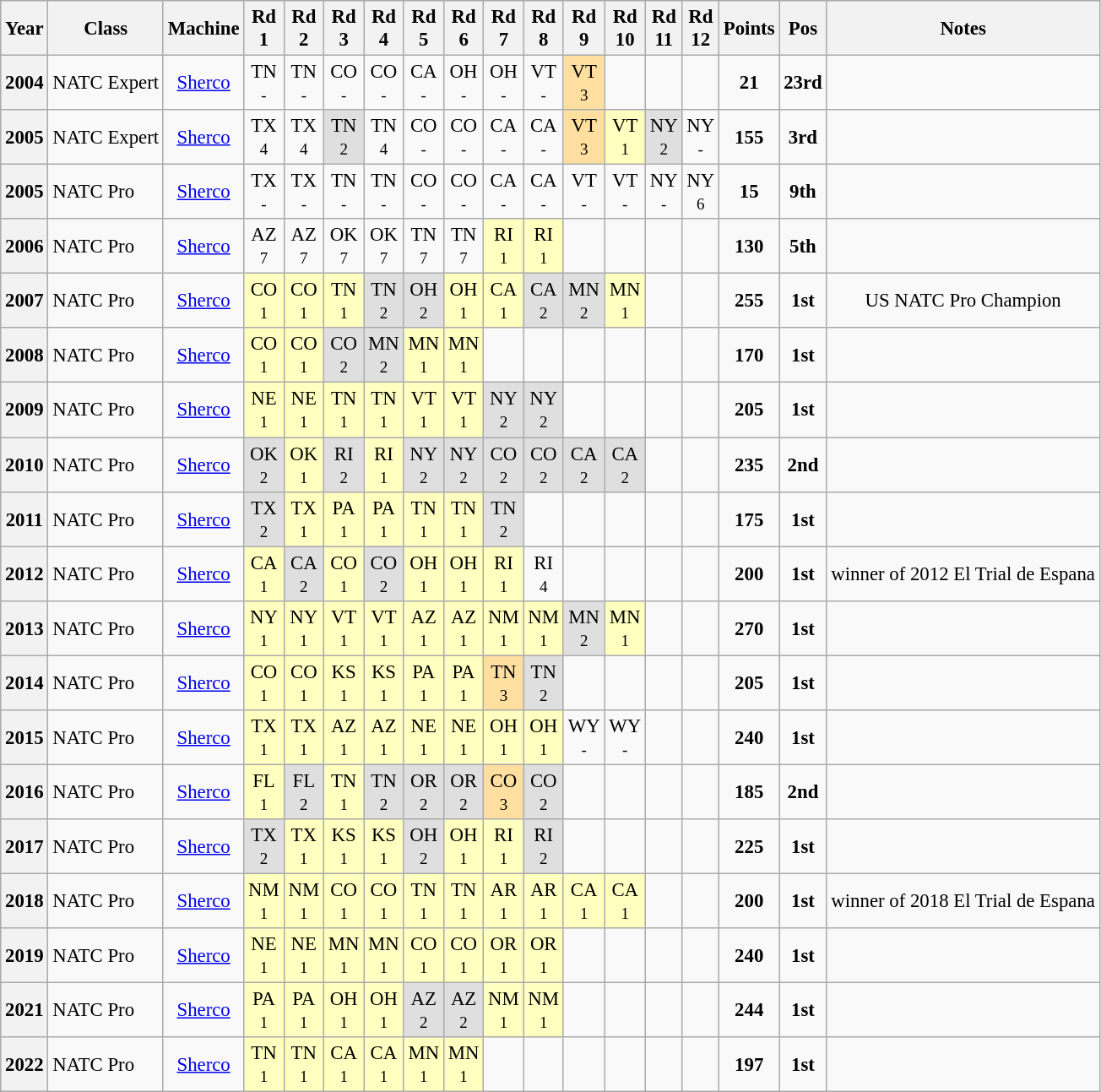<table class="wikitable" style="text-align:center; font-size:95%">
<tr valign="top">
<th valign="middle">Year</th>
<th valign="middle">Class</th>
<th valign="middle">Machine</th>
<th>Rd<br>1</th>
<th>Rd<br>2</th>
<th>Rd<br>3</th>
<th>Rd<br>4</th>
<th>Rd<br>5</th>
<th>Rd<br>6</th>
<th>Rd<br>7</th>
<th>Rd<br>8</th>
<th>Rd<br>9</th>
<th>Rd<br>10</th>
<th>Rd<br>11</th>
<th>Rd<br>12</th>
<th valign="middle">Points</th>
<th valign="middle">Pos</th>
<th valign="middle">Notes</th>
</tr>
<tr>
<th>2004</th>
<td align="left"> NATC Expert</td>
<td><a href='#'>Sherco</a></td>
<td>TN<br><small>-</small></td>
<td>TN<br><small>-</small></td>
<td>CO<br><small>-</small></td>
<td>CO<br><small>-</small></td>
<td>CA<br><small>-</small></td>
<td>OH<br><small>-</small></td>
<td>OH<br><small>-</small></td>
<td>VT<br><small>-</small></td>
<td style="background:#FFDF9F;">VT<br><small>3</small></td>
<td></td>
<td></td>
<td></td>
<td><strong>21</strong></td>
<td><strong>23rd</strong></td>
<td></td>
</tr>
<tr>
<th>2005</th>
<td align="left"> NATC Expert</td>
<td><a href='#'>Sherco</a></td>
<td>TX<br><small>4</small></td>
<td>TX<br><small>4</small></td>
<td style="background:#DFDFDF;">TN<br><small>2</small></td>
<td>TN<br><small>4</small></td>
<td>CO<br><small>-</small></td>
<td>CO<br><small>-</small></td>
<td>CA<br><small>-</small></td>
<td>CA<br><small>-</small></td>
<td style="background:#FFDF9F;">VT<br><small>3</small></td>
<td style="background:#FFFFBF;">VT<br><small>1</small></td>
<td style="background:#DFDFDF;">NY<br><small>2</small></td>
<td>NY<br><small>-</small></td>
<td><strong>155</strong></td>
<td><strong>3rd</strong></td>
<td></td>
</tr>
<tr>
<th>2005</th>
<td align="left"> NATC Pro</td>
<td><a href='#'>Sherco</a></td>
<td>TX<br><small>-</small></td>
<td>TX<br><small>-</small></td>
<td>TN<br><small>-</small></td>
<td>TN<br><small>-</small></td>
<td>CO<br><small>-</small></td>
<td>CO<br><small>-</small></td>
<td>CA<br><small>-</small></td>
<td>CA<br><small>-</small></td>
<td>VT<br><small>-</small></td>
<td>VT<br><small>-</small></td>
<td>NY<br><small>-</small></td>
<td>NY<br><small>6</small></td>
<td><strong>15</strong></td>
<td><strong>9th</strong></td>
<td></td>
</tr>
<tr>
<th>2006</th>
<td align="left"> NATC Pro</td>
<td><a href='#'>Sherco</a></td>
<td>AZ<br><small>7</small></td>
<td>AZ<br><small>7</small></td>
<td>OK<br><small>7</small></td>
<td>OK<br><small>7</small></td>
<td>TN<br><small>7</small></td>
<td>TN<br><small>7</small></td>
<td style="background:#FFFFBF;">RI<br><small>1</small></td>
<td style="background:#FFFFBF;">RI<br><small>1</small></td>
<td></td>
<td></td>
<td></td>
<td></td>
<td><strong>130</strong></td>
<td><strong>5th</strong></td>
<td></td>
</tr>
<tr>
<th>2007</th>
<td align="left"> NATC Pro</td>
<td><a href='#'>Sherco</a></td>
<td style="background:#FFFFBF;">CO<br><small>1</small></td>
<td style="background:#FFFFBF;">CO<br><small>1</small></td>
<td style="background:#FFFFBF;">TN<br><small>1</small></td>
<td style="background:#DFDFDF;">TN<br><small>2</small></td>
<td style="background:#DFDFDF;">OH<br><small>2</small></td>
<td style="background:#FFFFBF;">OH<br><small>1</small></td>
<td style="background:#FFFFBF;">CA<br><small>1</small></td>
<td style="background:#DFDFDF;">CA<br><small>2</small></td>
<td style="background:#DFDFDF;">MN<br><small>2</small></td>
<td style="background:#FFFFBF;">MN<br><small>1</small></td>
<td></td>
<td></td>
<td><strong>255</strong></td>
<td><strong>1st</strong></td>
<td>US NATC Pro Champion</td>
</tr>
<tr>
<th>2008</th>
<td align="left"> NATC Pro</td>
<td><a href='#'>Sherco</a></td>
<td style="background:#FFFFBF;">CO<br><small>1</small></td>
<td style="background:#FFFFBF;">CO<br><small>1</small></td>
<td style="background:#DFDFDF;">CO<br><small>2</small></td>
<td style="background:#DFDFDF;">MN<br><small>2</small></td>
<td style="background:#FFFFBF;">MN<br><small>1</small></td>
<td style="background:#FFFFBF;">MN<br><small>1</small></td>
<td></td>
<td></td>
<td></td>
<td></td>
<td></td>
<td></td>
<td><strong>170</strong></td>
<td><strong>1st</strong></td>
<td></td>
</tr>
<tr>
<th>2009</th>
<td align="left"> NATC Pro</td>
<td><a href='#'>Sherco</a></td>
<td style="background:#FFFFBF;">NE<br><small>1</small></td>
<td style="background:#FFFFBF;">NE<br><small>1</small></td>
<td style="background:#FFFFBF;">TN<br><small>1</small></td>
<td style="background:#FFFFBF;">TN<br><small>1</small></td>
<td style="background:#FFFFBF;">VT<br><small>1</small></td>
<td style="background:#FFFFBF;">VT<br><small>1</small></td>
<td style="background:#DFDFDF;">NY<br><small>2</small></td>
<td style="background:#DFDFDF;">NY<br><small>2</small></td>
<td></td>
<td></td>
<td></td>
<td></td>
<td><strong>205</strong></td>
<td><strong>1st</strong></td>
<td></td>
</tr>
<tr>
<th>2010</th>
<td align="left"> NATC Pro</td>
<td><a href='#'>Sherco</a></td>
<td style="background:#DFDFDF;">OK<br><small>2</small></td>
<td style="background:#FFFFBF;">OK<br><small>1</small></td>
<td style="background:#DFDFDF;">RI<br><small>2</small></td>
<td style="background:#FFFFBF;">RI<br><small>1</small></td>
<td style="background:#DFDFDF;">NY<br><small>2</small></td>
<td style="background:#DFDFDF;">NY<br><small>2</small></td>
<td style="background:#DFDFDF;">CO<br><small>2</small></td>
<td style="background:#DFDFDF;">CO<br><small>2</small></td>
<td style="background:#DFDFDF;">CA<br><small>2</small></td>
<td style="background:#DFDFDF;">CA<br><small>2</small></td>
<td></td>
<td></td>
<td><strong>235</strong></td>
<td><strong>2nd</strong></td>
<td></td>
</tr>
<tr>
<th>2011</th>
<td align="left"> NATC Pro</td>
<td><a href='#'>Sherco</a></td>
<td style="background:#DFDFDF;">TX<br><small>2</small></td>
<td style="background:#FFFFBF;">TX<br><small>1</small></td>
<td style="background:#FFFFBF;">PA<br><small>1</small></td>
<td style="background:#FFFFBF;">PA<br><small>1</small></td>
<td style="background:#FFFFBF;">TN<br><small>1</small></td>
<td style="background:#FFFFBF;">TN<br><small>1</small></td>
<td style="background:#DFDFDF;">TN<br><small>2</small></td>
<td></td>
<td></td>
<td></td>
<td></td>
<td></td>
<td><strong>175</strong></td>
<td><strong>1st</strong></td>
<td></td>
</tr>
<tr>
<th>2012</th>
<td align="left"> NATC Pro</td>
<td><a href='#'>Sherco</a></td>
<td style="background:#FFFFBF;">CA<br><small>1</small></td>
<td style="background:#DFDFDF;">CA<br><small>2</small></td>
<td style="background:#FFFFBF;">CO<br><small>1</small></td>
<td style="background:#DFDFDF;">CO<br><small>2</small></td>
<td style="background:#FFFFBF;">OH<br><small>1</small></td>
<td style="background:#FFFFBF;">OH<br><small>1</small></td>
<td style="background:#FFFFBF;">RI<br><small>1</small></td>
<td>RI<br><small>4</small></td>
<td></td>
<td></td>
<td></td>
<td></td>
<td><strong>200</strong></td>
<td><strong>1st</strong></td>
<td>winner of 2012 El Trial de Espana </td>
</tr>
<tr>
<th>2013</th>
<td align="left"> NATC Pro</td>
<td><a href='#'>Sherco</a></td>
<td style="background:#FFFFBF;">NY<br><small>1</small></td>
<td style="background:#FFFFBF;">NY<br><small>1</small></td>
<td style="background:#FFFFBF;">VT<br><small>1</small></td>
<td style="background:#FFFFBF;">VT<br><small>1</small></td>
<td style="background:#FFFFBF;">AZ<br><small>1</small></td>
<td style="background:#FFFFBF;">AZ<br><small>1</small></td>
<td style="background:#FFFFBF;">NM<br><small>1</small></td>
<td style="background:#FFFFBF;">NM<br><small>1</small></td>
<td style="background:#DFDFDF;">MN<br><small>2</small></td>
<td style="background:#FFFFBF;">MN<br><small>1</small></td>
<td></td>
<td></td>
<td><strong>270</strong></td>
<td><strong>1st</strong></td>
<td></td>
</tr>
<tr>
<th>2014</th>
<td align="left"> NATC Pro</td>
<td><a href='#'>Sherco</a></td>
<td style="background:#FFFFBF;">CO<br><small>1</small></td>
<td style="background:#FFFFBF;">CO<br><small>1</small></td>
<td style="background:#FFFFBF;">KS<br><small>1</small></td>
<td style="background:#FFFFBF;">KS<br><small>1</small></td>
<td style="background:#FFFFBF;">PA<br><small>1</small></td>
<td style="background:#FFFFBF;">PA<br><small>1</small></td>
<td style="background:#FFDF9F;">TN<br><small>3</small></td>
<td style="background:#DFDFDF;">TN<br><small>2</small></td>
<td></td>
<td></td>
<td></td>
<td></td>
<td><strong>205</strong></td>
<td><strong>1st</strong></td>
<td></td>
</tr>
<tr>
<th>2015</th>
<td align="left"> NATC Pro</td>
<td><a href='#'>Sherco</a></td>
<td style="background:#FFFFBF;">TX<br><small>1</small></td>
<td style="background:#FFFFBF;">TX<br><small>1</small></td>
<td style="background:#FFFFBF;">AZ<br><small>1</small></td>
<td style="background:#FFFFBF;">AZ<br><small>1</small></td>
<td style="background:#FFFFBF;">NE<br><small>1</small></td>
<td style="background:#FFFFBF;">NE<br><small>1</small></td>
<td style="background:#FFFFBF;">OH<br><small>1</small></td>
<td style="background:#FFFFBF;">OH<br><small>1</small></td>
<td>WY<br><small>-</small></td>
<td>WY<br><small>-</small></td>
<td></td>
<td></td>
<td><strong>240</strong></td>
<td><strong>1st</strong></td>
<td></td>
</tr>
<tr>
<th>2016</th>
<td align="left"> NATC Pro</td>
<td><a href='#'>Sherco</a></td>
<td style="background:#FFFFBF;">FL<br><small>1</small></td>
<td style="background:#DFDFDF;">FL<br><small>2</small></td>
<td style="background:#FFFFBF;">TN<br><small>1</small></td>
<td style="background:#DFDFDF;">TN<br><small>2</small></td>
<td style="background:#DFDFDF;">OR<br><small>2</small></td>
<td style="background:#DFDFDF;">OR<br><small>2</small></td>
<td style="background:#FFDF9F;">CO<br><small>3</small></td>
<td style="background:#DFDFDF;">CO<br><small>2</small></td>
<td></td>
<td></td>
<td></td>
<td></td>
<td><strong>185</strong></td>
<td><strong>2nd</strong></td>
<td></td>
</tr>
<tr>
<th>2017</th>
<td align="left"> NATC Pro</td>
<td><a href='#'>Sherco</a></td>
<td style="background:#DFDFDF;">TX<br><small>2</small></td>
<td style="background:#FFFFBF;">TX<br><small>1</small></td>
<td style="background:#FFFFBF;">KS<br><small>1</small></td>
<td style="background:#FFFFBF;">KS<br><small>1</small></td>
<td style="background:#DFDFDF;">OH<br><small>2</small></td>
<td style="background:#FFFFBF;">OH<br><small>1</small></td>
<td style="background:#FFFFBF;">RI<br><small>1</small></td>
<td style="background:#DFDFDF;">RI<br><small>2</small></td>
<td></td>
<td></td>
<td></td>
<td></td>
<td><strong>225</strong></td>
<td><strong>1st</strong></td>
<td></td>
</tr>
<tr>
<th>2018</th>
<td align="left"> NATC Pro</td>
<td><a href='#'>Sherco</a></td>
<td style="background:#FFFFBF;">NM<br><small>1</small></td>
<td style="background:#FFFFBF;">NM<br><small>1</small></td>
<td style="background:#FFFFBF;">CO<br><small>1</small></td>
<td style="background:#FFFFBF;">CO<br><small>1</small></td>
<td style="background:#FFFFBF;">TN<br><small>1</small></td>
<td style="background:#FFFFBF;">TN<br><small>1</small></td>
<td style="background:#FFFFBF;">AR<br><small>1</small></td>
<td style="background:#FFFFBF;">AR<br><small>1</small></td>
<td style="background:#FFFFBF;">CA<br><small>1</small></td>
<td style="background:#FFFFBF;">CA<br><small>1</small></td>
<td></td>
<td></td>
<td><strong>200</strong></td>
<td><strong>1st</strong></td>
<td>winner of 2018 El Trial de Espana </td>
</tr>
<tr>
<th>2019</th>
<td align="left"> NATC Pro</td>
<td><a href='#'>Sherco</a></td>
<td style="background:#FFFFBF;">NE<br><small>1</small></td>
<td style="background:#FFFFBF;">NE<br><small>1</small></td>
<td style="background:#FFFFBF;">MN<br><small>1</small></td>
<td style="background:#FFFFBF;">MN<br><small>1</small></td>
<td style="background:#FFFFBF;">CO<br><small>1</small></td>
<td style="background:#FFFFBF;">CO<br><small>1</small></td>
<td style="background:#FFFFBF;">OR<br><small>1</small></td>
<td style="background:#FFFFBF;">OR<br><small>1</small></td>
<td></td>
<td></td>
<td></td>
<td></td>
<td><strong>240</strong></td>
<td><strong>1st</strong></td>
<td></td>
</tr>
<tr>
<th>2021</th>
<td align="left"> NATC Pro</td>
<td><a href='#'>Sherco</a></td>
<td style="background:#FFFFBF;">PA<br><small>1</small></td>
<td style="background:#FFFFBF;">PA<br><small>1</small></td>
<td style="background:#FFFFBF;">OH<br><small>1</small></td>
<td style="background:#FFFFBF;">OH<br><small>1</small></td>
<td style="background:#DFDFDF;">AZ<br><small>2</small></td>
<td style="background:#DFDFDF;">AZ<br><small>2</small></td>
<td style="background:#FFFFBF;">NM<br><small>1</small></td>
<td style="background:#FFFFBF;">NM<br><small>1</small></td>
<td></td>
<td></td>
<td></td>
<td></td>
<td><strong>244</strong></td>
<td><strong>1st</strong></td>
<td></td>
</tr>
<tr>
<th>2022</th>
<td align="left"> NATC Pro</td>
<td><a href='#'>Sherco</a></td>
<td style="background:#FFFFBF;">TN<br><small>1</small></td>
<td style="background:#FFFFBF;">TN<br><small>1</small></td>
<td style="background:#FFFFBF;">CA<br><small>1</small></td>
<td style="background:#FFFFBF;">CA<br><small>1</small></td>
<td style="background:#FFFFBF;">MN<br><small>1</small></td>
<td style="background:#FFFFBF;">MN<br><small>1</small></td>
<td></td>
<td></td>
<td></td>
<td></td>
<td></td>
<td></td>
<td><strong>197</strong></td>
<td><strong>1st</strong></td>
<td></td>
</tr>
</table>
